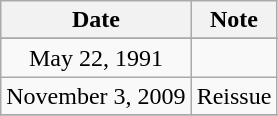<table class="wikitable">
<tr>
<th>Date</th>
<th>Note</th>
</tr>
<tr>
</tr>
<tr>
<td align="center" rowspan="1">May 22, 1991</td>
<td></td>
</tr>
<tr>
<td align="center" rowspan="1">November 3, 2009</td>
<td>Reissue</td>
</tr>
<tr>
</tr>
</table>
